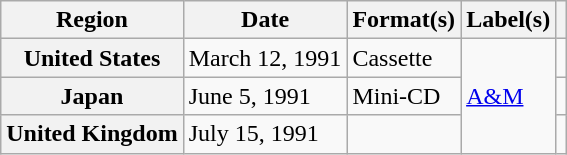<table class="wikitable plainrowheaders">
<tr>
<th scope="col">Region</th>
<th scope="col">Date</th>
<th scope="col">Format(s)</th>
<th scope="col">Label(s)</th>
<th scope="col"></th>
</tr>
<tr>
<th scope="row">United States</th>
<td>March 12, 1991</td>
<td>Cassette</td>
<td rowspan="3"><a href='#'>A&M</a></td>
<td align="center"></td>
</tr>
<tr>
<th scope="row">Japan</th>
<td>June 5, 1991</td>
<td>Mini-CD</td>
<td align="center"></td>
</tr>
<tr>
<th scope="row">United Kingdom</th>
<td>July 15, 1991</td>
<td></td>
<td align="center"></td>
</tr>
</table>
